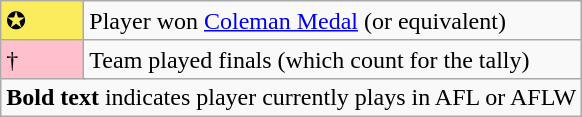<table class="wikitable">
<tr>
<td style="background-color:#FBEC5D; width:3em">✪</td>
<td colspan="2">Player won <a href='#'>Coleman Medal</a> (or equivalent)</td>
</tr>
<tr>
<td colspan="2" style="background-color:#FFC0CB; width:3em">†</td>
<td>Team played finals (which count for the tally)</td>
</tr>
<tr>
<td colspan="3"><strong>Bold text</strong> indicates player currently plays in AFL or AFLW</td>
</tr>
</table>
